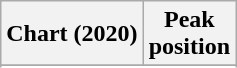<table class="wikitable sortable plainrowheaders" style="text-align:center">
<tr>
<th scope="col">Chart (2020)</th>
<th scope="col">Peak<br>position</th>
</tr>
<tr>
</tr>
<tr>
</tr>
</table>
